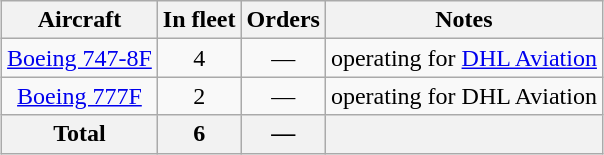<table class="wikitable" style="margin:0.5em auto;text-align:center">
<tr>
<th>Aircraft</th>
<th>In fleet</th>
<th>Orders</th>
<th>Notes</th>
</tr>
<tr>
<td><a href='#'>Boeing 747-8F</a></td>
<td>4</td>
<td>—</td>
<td>operating for <a href='#'>DHL Aviation</a></td>
</tr>
<tr>
<td><a href='#'>Boeing 777F</a></td>
<td>2</td>
<td>—</td>
<td>operating for DHL Aviation</td>
</tr>
<tr>
<th>Total</th>
<th>6</th>
<th>—</th>
<th></th>
</tr>
</table>
